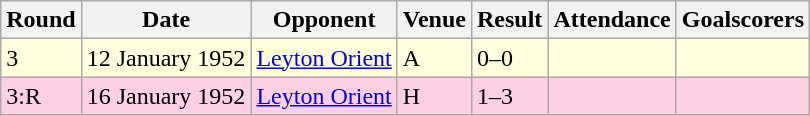<table class="wikitable">
<tr>
<th>Round</th>
<th>Date</th>
<th>Opponent</th>
<th>Venue</th>
<th>Result</th>
<th>Attendance</th>
<th>Goalscorers</th>
</tr>
<tr style="background-color: #ffffdd;">
<td>3</td>
<td>12 January 1952</td>
<td><a href='#'>Leyton Orient</a></td>
<td>A</td>
<td>0–0</td>
<td></td>
<td></td>
</tr>
<tr style="background-color: #ffd0e3;">
<td>3:R</td>
<td>16 January 1952</td>
<td><a href='#'>Leyton Orient</a></td>
<td>H</td>
<td>1–3</td>
<td></td>
<td></td>
</tr>
</table>
